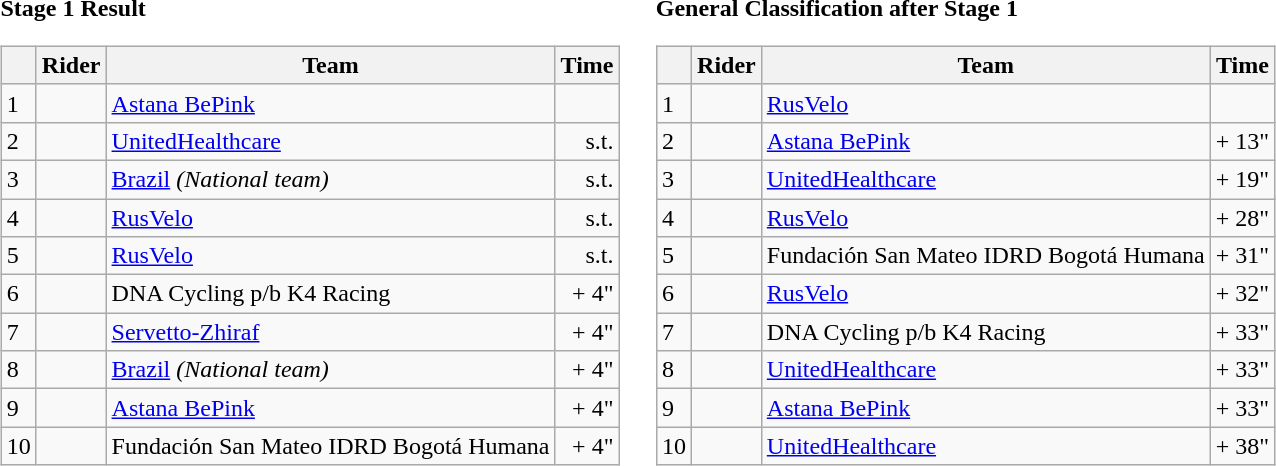<table>
<tr>
<td><strong>Stage 1 Result</strong><br><table class="wikitable">
<tr>
<th></th>
<th>Rider</th>
<th>Team</th>
<th>Time</th>
</tr>
<tr>
<td>1</td>
<td></td>
<td><a href='#'>Astana BePink</a></td>
<td align="right"></td>
</tr>
<tr>
<td>2</td>
<td></td>
<td><a href='#'>UnitedHealthcare</a></td>
<td align="right">s.t.</td>
</tr>
<tr>
<td>3</td>
<td></td>
<td><a href='#'>Brazil</a> <em>(National team)</em></td>
<td align="right">s.t.</td>
</tr>
<tr>
<td>4</td>
<td> </td>
<td><a href='#'>RusVelo</a></td>
<td align="right">s.t.</td>
</tr>
<tr>
<td>5</td>
<td></td>
<td><a href='#'>RusVelo</a></td>
<td align="right">s.t.</td>
</tr>
<tr>
<td>6</td>
<td></td>
<td>DNA Cycling p/b K4 Racing</td>
<td align="right">+ 4"</td>
</tr>
<tr>
<td>7</td>
<td></td>
<td><a href='#'>Servetto-Zhiraf</a></td>
<td align="right">+ 4"</td>
</tr>
<tr>
<td>8</td>
<td></td>
<td><a href='#'>Brazil</a> <em>(National team)</em></td>
<td align="right">+ 4"</td>
</tr>
<tr>
<td>9</td>
<td></td>
<td><a href='#'>Astana BePink</a></td>
<td align="right">+ 4"</td>
</tr>
<tr>
<td>10</td>
<td></td>
<td>Fundación San Mateo IDRD Bogotá Humana</td>
<td align="right">+ 4"</td>
</tr>
</table>
</td>
<td></td>
<td><strong>General Classification after Stage 1</strong><br><table class="wikitable">
<tr>
<th></th>
<th>Rider</th>
<th>Team</th>
<th>Time</th>
</tr>
<tr>
<td>1</td>
<td> </td>
<td><a href='#'>RusVelo</a></td>
<td align="right"></td>
</tr>
<tr>
<td>2</td>
<td> </td>
<td><a href='#'>Astana BePink</a></td>
<td align="right">+ 13"</td>
</tr>
<tr>
<td>3</td>
<td></td>
<td><a href='#'>UnitedHealthcare</a></td>
<td align="right">+ 19"</td>
</tr>
<tr>
<td>4</td>
<td></td>
<td><a href='#'>RusVelo</a></td>
<td align="right">+ 28"</td>
</tr>
<tr>
<td>5</td>
<td></td>
<td>Fundación San Mateo IDRD Bogotá Humana</td>
<td align="right">+ 31"</td>
</tr>
<tr>
<td>6</td>
<td></td>
<td><a href='#'>RusVelo</a></td>
<td align="right">+ 32"</td>
</tr>
<tr>
<td>7</td>
<td></td>
<td>DNA Cycling p/b K4 Racing</td>
<td align="right">+ 33"</td>
</tr>
<tr>
<td>8</td>
<td></td>
<td><a href='#'>UnitedHealthcare</a></td>
<td align="right">+ 33"</td>
</tr>
<tr>
<td>9</td>
<td></td>
<td><a href='#'>Astana BePink</a></td>
<td align="right">+ 33"</td>
</tr>
<tr>
<td>10</td>
<td></td>
<td><a href='#'>UnitedHealthcare</a></td>
<td align="right">+ 38"</td>
</tr>
</table>
</td>
</tr>
</table>
